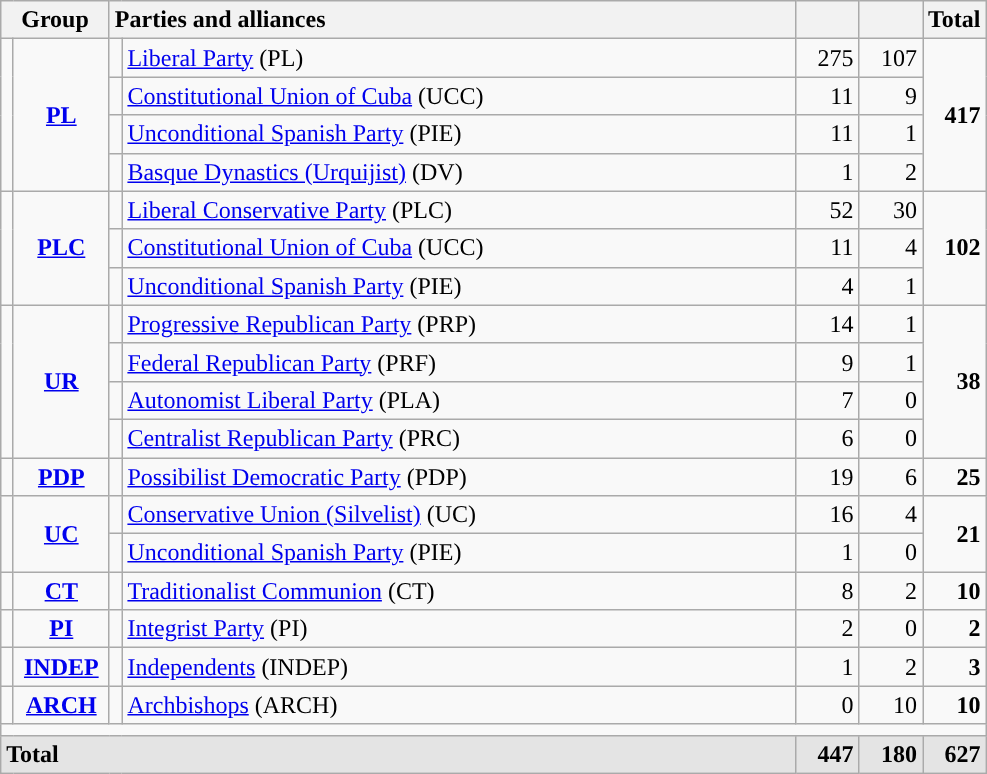<table class="wikitable" style="text-align:right;">
<tr>
<th colspan="2" width="65">Group</th>
<th style="text-align:left;" colspan="2" width="450">Parties and alliances</th>
<th width="35"></th>
<th width="35"></th>
<th width="35">Total</th>
</tr>
<tr>
<td rowspan="4" width="1"></td>
<td rowspan="4" align="center"><strong><a href='#'>PL</a></strong></td>
<td width="1" style="color:inherit;background:"></td>
<td align="left"><a href='#'>Liberal Party</a> (PL)</td>
<td>275</td>
<td>107</td>
<td rowspan="4"><strong>417</strong></td>
</tr>
<tr>
<td style="color:inherit;background:"></td>
<td align="left"><a href='#'>Constitutional Union of Cuba</a> (UCC)</td>
<td>11</td>
<td>9</td>
</tr>
<tr>
<td style="color:inherit;background:"></td>
<td align="left"><a href='#'>Unconditional Spanish Party</a> (PIE)</td>
<td>11</td>
<td>1</td>
</tr>
<tr>
<td style="color:inherit;background:"></td>
<td align="left"><a href='#'>Basque Dynastics (Urquijist)</a> (DV)</td>
<td>1</td>
<td>2</td>
</tr>
<tr>
<td rowspan="3" style="color:inherit;background:"></td>
<td rowspan="3" align="center"><strong><a href='#'>PLC</a></strong></td>
<td style="color:inherit;background:"></td>
<td align="left"><a href='#'>Liberal Conservative Party</a> (PLC)</td>
<td>52</td>
<td>30</td>
<td rowspan="3"><strong>102</strong></td>
</tr>
<tr>
<td style="color:inherit;background:"></td>
<td align="left"><a href='#'>Constitutional Union of Cuba</a> (UCC)</td>
<td>11</td>
<td>4</td>
</tr>
<tr>
<td style="color:inherit;background:"></td>
<td align="left"><a href='#'>Unconditional Spanish Party</a> (PIE)</td>
<td>4</td>
<td>1</td>
</tr>
<tr>
<td rowspan="4" style="color:inherit;background:"></td>
<td rowspan="4" align="center"><strong><a href='#'>UR</a></strong></td>
<td style="color:inherit;background:"></td>
<td align="left"><a href='#'>Progressive Republican Party</a> (PRP)</td>
<td>14</td>
<td>1</td>
<td rowspan="4"><strong>38</strong></td>
</tr>
<tr>
<td style="color:inherit;background:"></td>
<td align="left"><a href='#'>Federal Republican Party</a> (PRF)</td>
<td>9</td>
<td>1</td>
</tr>
<tr>
<td style="color:inherit;background:"></td>
<td align="left"><a href='#'>Autonomist Liberal Party</a> (PLA)</td>
<td>7</td>
<td>0</td>
</tr>
<tr>
<td style="color:inherit;background:"></td>
<td align="left"><a href='#'>Centralist Republican Party</a> (PRC)</td>
<td>6</td>
<td>0</td>
</tr>
<tr>
<td style="color:inherit;background:"></td>
<td align="center"><strong><a href='#'>PDP</a></strong></td>
<td style="color:inherit;background:"></td>
<td align="left"><a href='#'>Possibilist Democratic Party</a> (PDP)</td>
<td>19</td>
<td>6</td>
<td><strong>25</strong></td>
</tr>
<tr>
<td rowspan="2" style="color:inherit;background:"></td>
<td rowspan="2" align="center"><strong><a href='#'>UC</a></strong></td>
<td style="color:inherit;background:"></td>
<td align="left"><a href='#'>Conservative Union (Silvelist)</a> (UC)</td>
<td>16</td>
<td>4</td>
<td rowspan="2"><strong>21</strong></td>
</tr>
<tr>
<td style="color:inherit;background:"></td>
<td align="left"><a href='#'>Unconditional Spanish Party</a> (PIE)</td>
<td>1</td>
<td>0</td>
</tr>
<tr>
<td style="color:inherit;background:"></td>
<td align="center"><strong><a href='#'>CT</a></strong></td>
<td style="color:inherit;background:"></td>
<td align="left"><a href='#'>Traditionalist Communion</a> (CT)</td>
<td>8</td>
<td>2</td>
<td><strong>10</strong></td>
</tr>
<tr>
<td style="color:inherit;background:"></td>
<td align="center"><strong><a href='#'>PI</a></strong></td>
<td style="color:inherit;background:"></td>
<td align="left"><a href='#'>Integrist Party</a> (PI)</td>
<td>2</td>
<td>0</td>
<td><strong>2</strong></td>
</tr>
<tr>
<td style="color:inherit;background:"></td>
<td align="center"><strong><a href='#'>INDEP</a></strong></td>
<td style="color:inherit;background:"></td>
<td align="left"><a href='#'>Independents</a> (INDEP)</td>
<td>1</td>
<td>2</td>
<td><strong>3</strong></td>
</tr>
<tr>
<td style="color:inherit;background:"></td>
<td align="center"><strong><a href='#'>ARCH</a></strong></td>
<td style="color:inherit;background:"></td>
<td align="left"><a href='#'>Archbishops</a> (ARCH)</td>
<td>0</td>
<td>10</td>
<td><strong>10</strong></td>
</tr>
<tr>
<td colspan="7"></td>
</tr>
<tr style="background:#E4E4E4; font-weight:bold;">
<td align="left" colspan="4">Total</td>
<td>447</td>
<td>180</td>
<td>627</td>
</tr>
</table>
